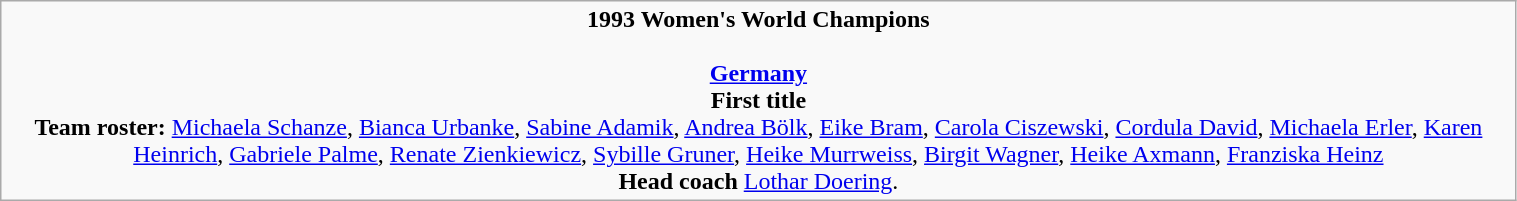<table class="wikitable" width=80%>
<tr align=center>
<td><strong>1993 Women's World Champions</strong><br><br><strong><a href='#'>Germany</a></strong><br><strong>First title</strong><br><strong>Team roster:</strong> <a href='#'>Michaela Schanze</a>, <a href='#'>Bianca Urbanke</a>, <a href='#'>Sabine Adamik</a>, <a href='#'>Andrea Bölk</a>, <a href='#'>Eike Bram</a>, <a href='#'>Carola Ciszewski</a>, <a href='#'>Cordula David</a>, <a href='#'>Michaela Erler</a>, <a href='#'>Karen Heinrich</a>, <a href='#'>Gabriele Palme</a>, <a href='#'>Renate Zienkiewicz</a>, <a href='#'>Sybille Gruner</a>, <a href='#'>Heike Murrweiss</a>, <a href='#'>Birgit Wagner</a>, <a href='#'>Heike Axmann</a>, <a href='#'>Franziska Heinz</a><br><strong>Head coach</strong> <a href='#'>Lothar Doering</a>.</td>
</tr>
</table>
